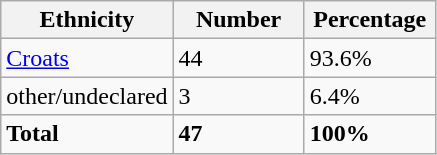<table class="wikitable">
<tr>
<th width="100px">Ethnicity</th>
<th width="80px">Number</th>
<th width="80px">Percentage</th>
</tr>
<tr>
<td><a href='#'>Croats</a></td>
<td>44</td>
<td>93.6%</td>
</tr>
<tr>
<td>other/undeclared</td>
<td>3</td>
<td>6.4%</td>
</tr>
<tr>
<td><strong>Total</strong></td>
<td><strong>47</strong></td>
<td><strong>100%</strong></td>
</tr>
</table>
